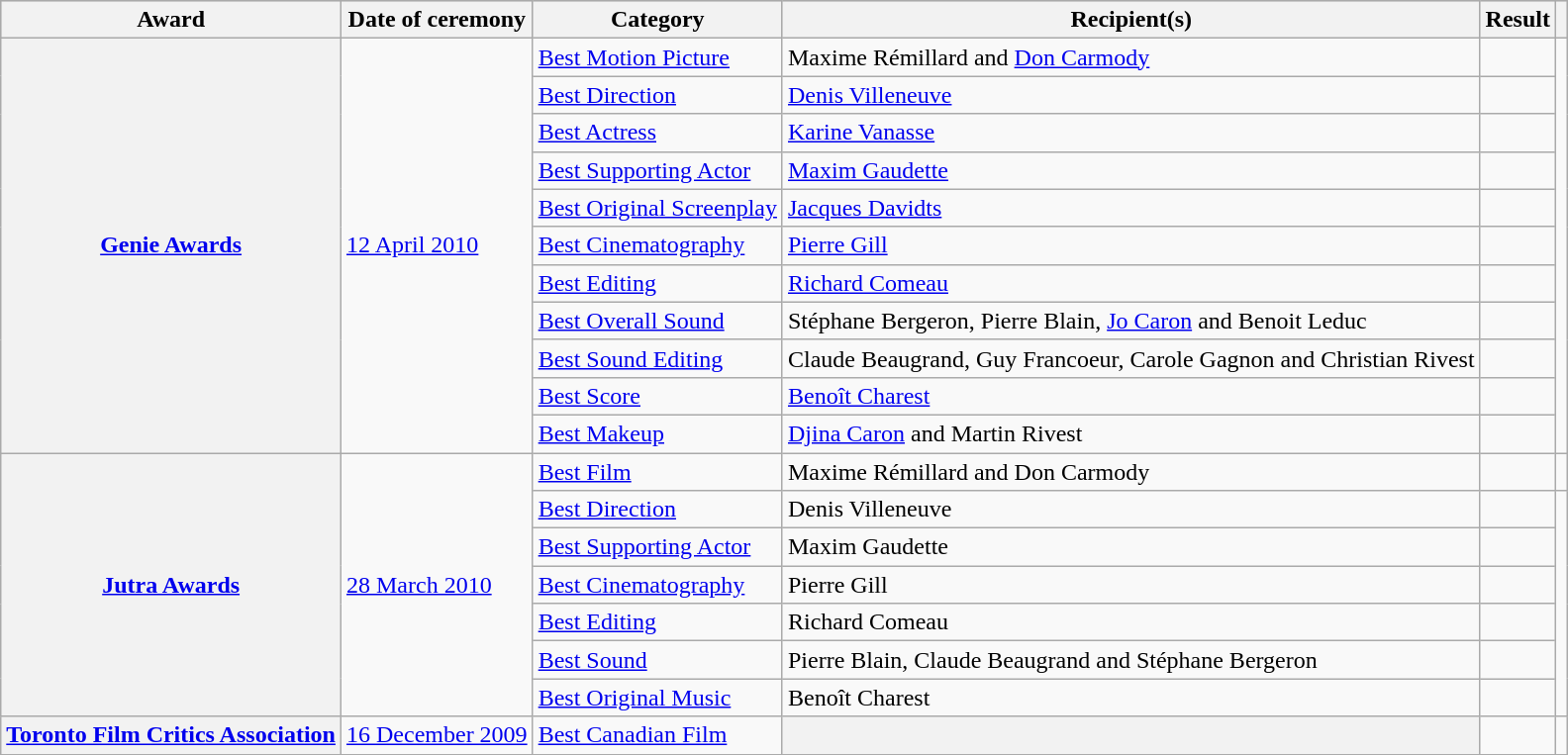<table class="wikitable plainrowheaders sortable">
<tr style="background:#ccc; text-align:center;">
<th scope="col">Award</th>
<th scope="col">Date of ceremony</th>
<th scope="col">Category</th>
<th scope="col">Recipient(s)</th>
<th scope="col">Result</th>
<th scope="col" class="unsortable"></th>
</tr>
<tr>
<th scope="row" rowspan=11><a href='#'>Genie Awards</a></th>
<td rowspan="11"><a href='#'>12 April 2010</a></td>
<td><a href='#'>Best Motion Picture</a></td>
<td>Maxime Rémillard and <a href='#'>Don Carmody</a></td>
<td></td>
<td rowspan="11"></td>
</tr>
<tr>
<td><a href='#'>Best Direction</a></td>
<td><a href='#'>Denis Villeneuve</a></td>
<td></td>
</tr>
<tr>
<td><a href='#'>Best Actress</a></td>
<td><a href='#'>Karine Vanasse</a></td>
<td></td>
</tr>
<tr>
<td><a href='#'>Best Supporting Actor</a></td>
<td><a href='#'>Maxim Gaudette</a></td>
<td></td>
</tr>
<tr>
<td><a href='#'>Best Original Screenplay</a></td>
<td><a href='#'>Jacques Davidts</a></td>
<td></td>
</tr>
<tr>
<td><a href='#'>Best Cinematography</a></td>
<td><a href='#'>Pierre Gill</a></td>
<td></td>
</tr>
<tr>
<td><a href='#'>Best Editing</a></td>
<td><a href='#'>Richard Comeau</a></td>
<td></td>
</tr>
<tr>
<td><a href='#'>Best Overall Sound</a></td>
<td>Stéphane Bergeron, Pierre Blain, <a href='#'>Jo Caron</a> and Benoit Leduc</td>
<td></td>
</tr>
<tr>
<td><a href='#'>Best Sound Editing</a></td>
<td>Claude Beaugrand, Guy Francoeur, Carole Gagnon and Christian Rivest</td>
<td></td>
</tr>
<tr>
<td><a href='#'>Best Score</a></td>
<td><a href='#'>Benoît Charest</a></td>
<td></td>
</tr>
<tr>
<td><a href='#'>Best Makeup</a></td>
<td><a href='#'>Djina Caron</a> and Martin Rivest</td>
<td></td>
</tr>
<tr>
<th scope="row" rowspan=7><a href='#'>Jutra Awards</a></th>
<td rowspan=7><a href='#'>28 March 2010</a></td>
<td><a href='#'>Best Film</a></td>
<td>Maxime Rémillard and Don Carmody</td>
<td></td>
<td rowspan=1></td>
</tr>
<tr>
<td><a href='#'>Best Direction</a></td>
<td>Denis Villeneuve</td>
<td></td>
<td rowspan=6></td>
</tr>
<tr>
<td><a href='#'>Best Supporting Actor</a></td>
<td>Maxim Gaudette</td>
<td></td>
</tr>
<tr>
<td><a href='#'>Best Cinematography</a></td>
<td>Pierre Gill</td>
<td></td>
</tr>
<tr>
<td><a href='#'>Best Editing</a></td>
<td>Richard Comeau</td>
<td></td>
</tr>
<tr>
<td><a href='#'>Best Sound</a></td>
<td>Pierre Blain, Claude Beaugrand and Stéphane Bergeron</td>
<td></td>
</tr>
<tr>
<td><a href='#'>Best Original Music</a></td>
<td>Benoît Charest</td>
<td></td>
</tr>
<tr>
<th scope="row"><a href='#'>Toronto Film Critics Association</a></th>
<td rowspan="1"><a href='#'>16 December 2009</a></td>
<td><a href='#'>Best Canadian Film</a></td>
<th></th>
<td></td>
<td rowspan=1></td>
</tr>
<tr>
</tr>
</table>
